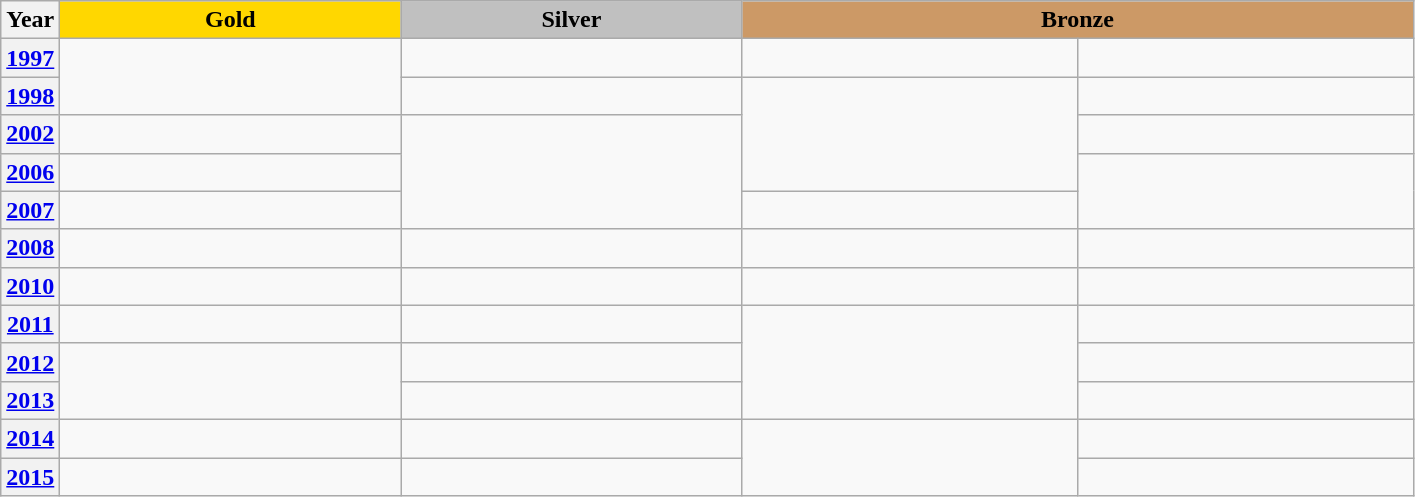<table class=wikitable>
<tr align=center>
<th>Year</th>
<td bgcolor=gold width=220><strong>Gold</strong></td>
<td bgcolor=silver width=220><strong>Silver</strong></td>
<td bgcolor=cc9966 colspan=2 width=440><strong>Bronze</strong></td>
</tr>
<tr>
<th> <a href='#'>1997</a></th>
<td rowspan=2></td>
<td></td>
<td></td>
<td></td>
</tr>
<tr>
<th> <a href='#'>1998</a></th>
<td></td>
<td rowspan=3></td>
<td></td>
</tr>
<tr>
<th> <a href='#'>2002</a></th>
<td></td>
<td rowspan=3></td>
<td></td>
</tr>
<tr>
<th> <a href='#'>2006</a></th>
<td></td>
<td rowspan=2></td>
</tr>
<tr>
<th> <a href='#'>2007</a></th>
<td></td>
<td></td>
</tr>
<tr>
<th> <a href='#'>2008</a></th>
<td></td>
<td></td>
<td></td>
<td></td>
</tr>
<tr>
<th> <a href='#'>2010</a></th>
<td></td>
<td></td>
<td></td>
<td></td>
</tr>
<tr>
<th> <a href='#'>2011</a></th>
<td></td>
<td></td>
<td rowspan=3></td>
<td></td>
</tr>
<tr>
<th> <a href='#'>2012</a></th>
<td rowspan=2></td>
<td></td>
<td></td>
</tr>
<tr>
<th> <a href='#'>2013</a></th>
<td></td>
<td></td>
</tr>
<tr>
<th> <a href='#'>2014</a></th>
<td></td>
<td></td>
<td rowspan=2></td>
<td></td>
</tr>
<tr>
<th> <a href='#'>2015</a></th>
<td></td>
<td></td>
<td></td>
</tr>
</table>
